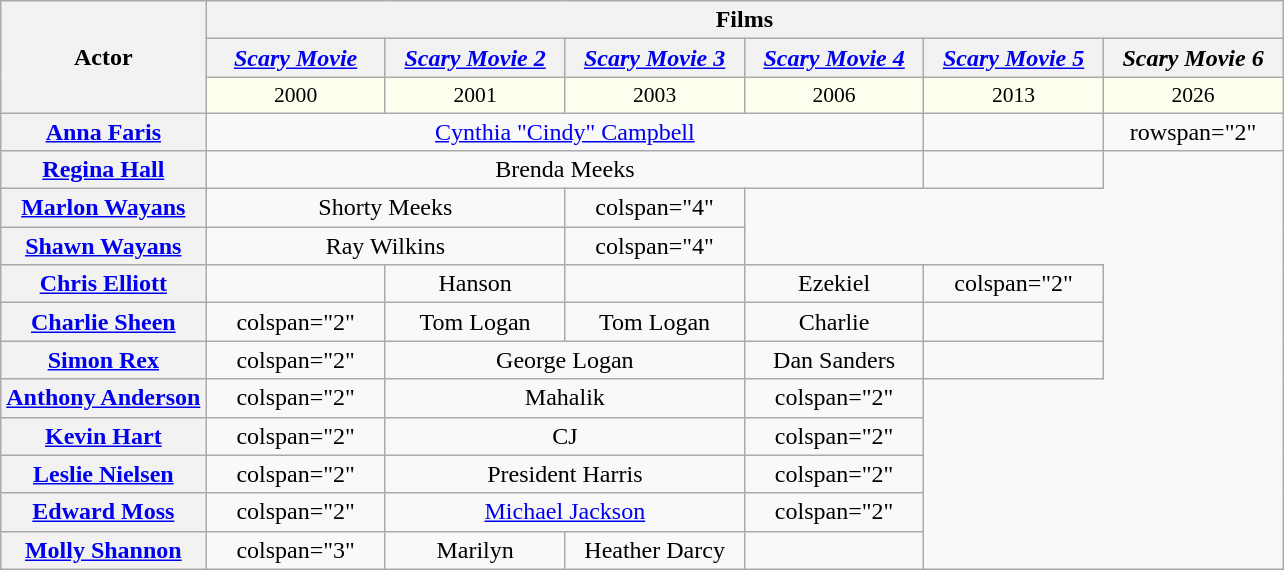<table class="wikitable plainrowheaders" style="text-align:center">
<tr>
<th rowspan="3">Actor</th>
<th colspan="6">Films</th>
</tr>
<tr>
<th width="14%"><em><a href='#'>Scary Movie</a></em></th>
<th width="14%"><em><a href='#'>Scary Movie 2</a></em></th>
<th width="14%"><em><a href='#'>Scary Movie 3</a></em></th>
<th width="14%"><em><a href='#'>Scary Movie 4</a></em></th>
<th width="14%"><em><a href='#'>Scary Movie 5</a></em></th>
<th width="14%"><em>Scary Movie 6</em></th>
</tr>
<tr style="background-color:#fffff0; font-size:90%">
<td>2000</td>
<td>2001</td>
<td>2003</td>
<td>2006</td>
<td>2013</td>
<td>2026</td>
</tr>
<tr>
<th scope="row"><a href='#'>Anna Faris</a></th>
<td colspan="4"><a href='#'>Cynthia "Cindy" Campbell</a></td>
<td></td>
<td>rowspan="2" </td>
</tr>
<tr>
<th scope="row"><a href='#'>Regina Hall</a></th>
<td colspan="4">Brenda Meeks</td>
<td></td>
</tr>
<tr>
<th scope="row"><a href='#'>Marlon Wayans</a></th>
<td colspan="2">Shorty Meeks</td>
<td>colspan="4" </td>
</tr>
<tr>
<th scope="row"><a href='#'>Shawn Wayans</a></th>
<td colspan="2">Ray Wilkins</td>
<td>colspan="4" </td>
</tr>
<tr>
<th scope="row"><a href='#'>Chris Elliott</a></th>
<td></td>
<td>Hanson</td>
<td></td>
<td>Ezekiel</td>
<td>colspan="2" </td>
</tr>
<tr>
<th scope="row"><a href='#'>Charlie Sheen</a></th>
<td>colspan="2" </td>
<td>Tom Logan</td>
<td>Tom Logan</td>
<td>Charlie</td>
<td></td>
</tr>
<tr>
<th scope="row"><a href='#'>Simon Rex</a></th>
<td>colspan="2" </td>
<td colspan="2">George Logan</td>
<td>Dan Sanders</td>
<td></td>
</tr>
<tr>
<th scope="row"><a href='#'>Anthony Anderson</a></th>
<td>colspan="2" </td>
<td colspan="2">Mahalik</td>
<td>colspan="2" </td>
</tr>
<tr>
<th scope="row"><a href='#'>Kevin Hart</a></th>
<td>colspan="2" </td>
<td colspan="2">CJ</td>
<td>colspan="2" </td>
</tr>
<tr>
<th scope="row"><a href='#'>Leslie Nielsen</a></th>
<td>colspan="2" </td>
<td colspan="2">President Harris</td>
<td>colspan="2" </td>
</tr>
<tr>
<th scope="row"><a href='#'>Edward Moss</a></th>
<td>colspan="2" </td>
<td colspan="2"><a href='#'>Michael Jackson</a></td>
<td>colspan="2" </td>
</tr>
<tr>
<th scope="row"><a href='#'>Molly Shannon</a></th>
<td>colspan="3" </td>
<td>Marilyn</td>
<td>Heather Darcy</td>
<td></td>
</tr>
</table>
